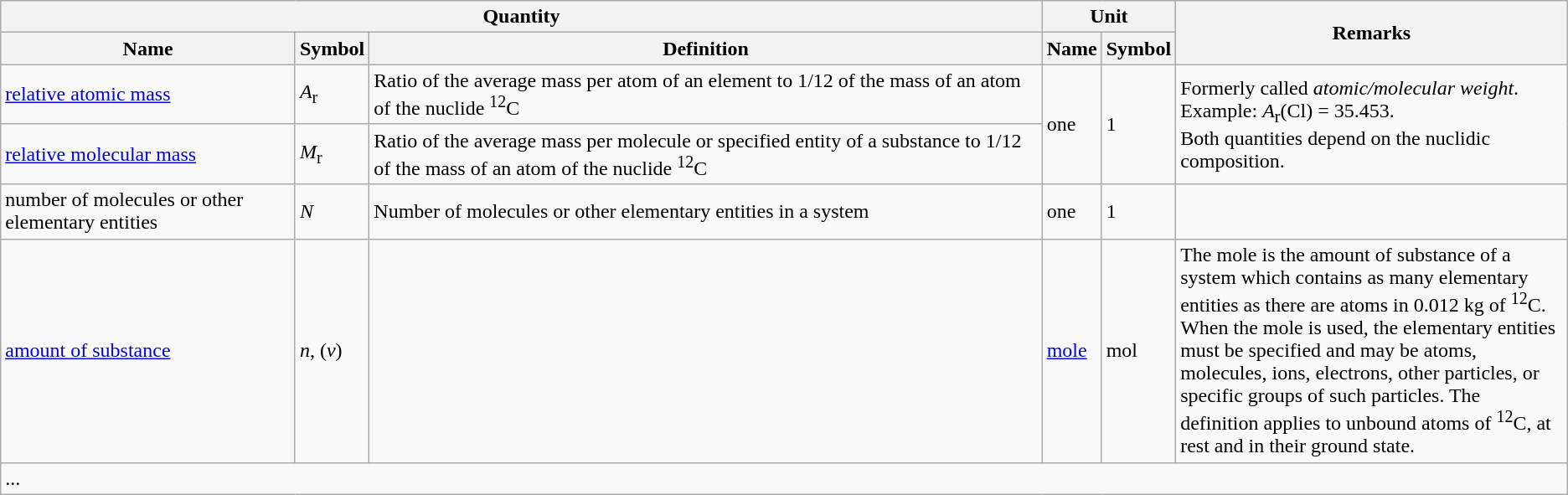<table class="wikitable">
<tr>
<th colspan="3">Quantity</th>
<th colspan="2">Unit</th>
<th rowspan="2" width="25%">Remarks</th>
</tr>
<tr>
<th>Name</th>
<th>Symbol</th>
<th>Definition</th>
<th>Name</th>
<th>Symbol</th>
</tr>
<tr>
<td><a href='#'>relative atomic mass</a></td>
<td><em>A</em><sub>r</sub></td>
<td>Ratio of the average mass per atom of an element to 1/12 of the mass of an atom of the nuclide <sup>12</sup>C</td>
<td rowspan=2>one</td>
<td rowspan=2>1</td>
<td rowspan=2>Formerly called <em>atomic/molecular weight</em>.<br>Example: <em>A</em><sub>r</sub>(Cl) = 35.453.<br>Both quantities depend on the nuclidic composition.</td>
</tr>
<tr>
<td><a href='#'>relative molecular mass</a></td>
<td><em>M</em><sub>r</sub></td>
<td>Ratio of the average mass per molecule or specified entity of a substance to 1/12 of the mass of an atom of the nuclide <sup>12</sup>C</td>
</tr>
<tr>
<td>number of molecules or other elementary entities</td>
<td><em>N</em></td>
<td>Number of molecules or other elementary entities in a system</td>
<td>one</td>
<td>1</td>
<td></td>
</tr>
<tr>
<td><a href='#'>amount of substance</a></td>
<td><em>n</em>, (<em>ν</em>)</td>
<td></td>
<td><a href='#'>mole</a></td>
<td>mol</td>
<td>The mole is the amount of substance of a system which contains as many elementary entities as there are atoms in 0.012 kg of <sup>12</sup>C. When the mole is used, the elementary entities must be specified and may be atoms, molecules, ions, electrons, other particles, or specific groups of such particles. The definition applies to unbound atoms of <sup>12</sup>C, at rest and in their ground state.</td>
</tr>
<tr>
<td colspan=6>...</td>
</tr>
</table>
